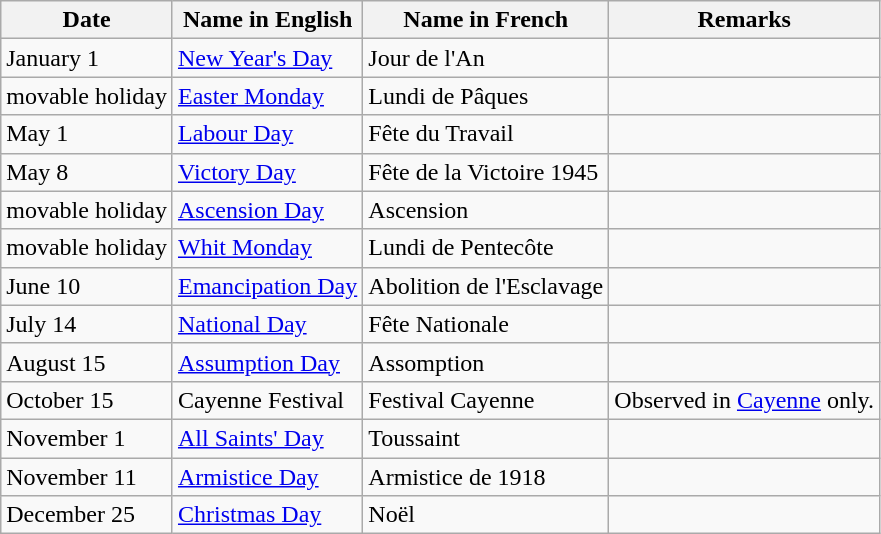<table class="wikitable">
<tr>
<th>Date</th>
<th>Name in English</th>
<th>Name in French</th>
<th>Remarks</th>
</tr>
<tr>
<td>January 1</td>
<td><a href='#'>New Year's Day</a></td>
<td>Jour de l'An</td>
<td></td>
</tr>
<tr>
<td>movable holiday</td>
<td><a href='#'>Easter Monday</a></td>
<td>Lundi de Pâques</td>
<td></td>
</tr>
<tr>
<td>May 1</td>
<td><a href='#'>Labour Day</a></td>
<td>Fête du Travail</td>
<td></td>
</tr>
<tr>
<td>May 8</td>
<td><a href='#'>Victory Day</a></td>
<td>Fête de la Victoire 1945</td>
<td></td>
</tr>
<tr>
<td>movable holiday</td>
<td><a href='#'>Ascension Day</a></td>
<td>Ascension</td>
<td></td>
</tr>
<tr>
<td>movable holiday</td>
<td><a href='#'>Whit Monday</a></td>
<td>Lundi de Pentecôte</td>
<td></td>
</tr>
<tr>
<td>June 10</td>
<td><a href='#'>Emancipation Day</a></td>
<td>Abolition de l'Esclavage</td>
<td></td>
</tr>
<tr>
<td>July 14</td>
<td><a href='#'>National Day</a></td>
<td>Fête Nationale</td>
<td></td>
</tr>
<tr>
<td>August 15</td>
<td><a href='#'>Assumption Day</a></td>
<td>Assomption</td>
<td></td>
</tr>
<tr>
<td>October 15</td>
<td>Cayenne Festival</td>
<td>Festival Cayenne</td>
<td>Observed in <a href='#'>Cayenne</a> only.</td>
</tr>
<tr>
<td>November 1</td>
<td><a href='#'>All Saints' Day</a></td>
<td>Toussaint</td>
<td></td>
</tr>
<tr>
<td>November 11</td>
<td><a href='#'>Armistice Day</a></td>
<td>Armistice de 1918</td>
<td></td>
</tr>
<tr>
<td>December 25</td>
<td><a href='#'>Christmas Day</a></td>
<td>Noël</td>
<td></td>
</tr>
</table>
